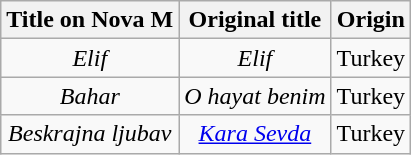<table class="wikitable">
<tr>
<th>Title on Nova M</th>
<th>Original title</th>
<th>Origin</th>
</tr>
<tr>
<td align=center><em>Elif</em></td>
<td align=center><em>Elif</em></td>
<td align=center>Turkey</td>
</tr>
<tr>
<td align=center><em>Bahar</em></td>
<td align=center><em>O hayat benim</em></td>
<td align=center>Turkey</td>
</tr>
<tr>
<td align=center><em>Beskrajna ljubav</em></td>
<td align=center><em><a href='#'>Kara Sevda</a></em></td>
<td align=center>Turkey</td>
</tr>
</table>
